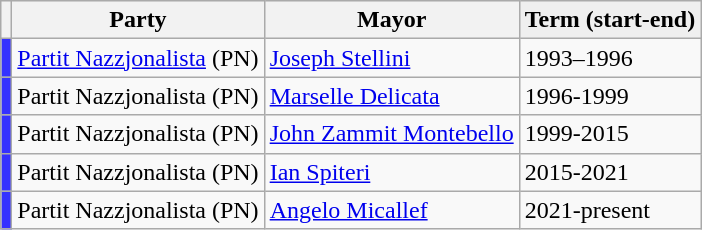<table class="wikitable">
<tr style="font-weight:bold; text-align:center; background-color:#EFEFEF;">
<th style="vertical-align:middle;"></th>
<th style="vertical-align:middle;">Party</th>
<th style="vertical-align:middle;">Mayor</th>
<th style="background-color:#efefef; text-align:left;">Term (start-end)</th>
</tr>
<tr>
<td style="vertical-align:middle; background-color:#3531FF;"></td>
<td style="vertical-align:middle;"><a href='#'>Partit Nazzjonalista</a> (PN)</td>
<td style="vertical-align:middle;"><a href='#'>Joseph Stellini</a></td>
<td>1993–1996</td>
</tr>
<tr>
<td style="vertical-align:middle; background-color:#3531FF;"></td>
<td style="vertical-align:middle;">Partit Nazzjonalista (PN)</td>
<td style="vertical-align:middle;"><a href='#'>Marselle Delicata</a></td>
<td>1996-1999</td>
</tr>
<tr>
<td style="vertical-align:middle; background-color:#3531FF;"></td>
<td>Partit Nazzjonalista (PN)</td>
<td style="vertical-align:middle;"><a href='#'>John Zammit Montebello</a></td>
<td>1999-2015</td>
</tr>
<tr>
<td style="vertical-align:middle; background-color:#3531FF;"></td>
<td>Partit Nazzjonalista (PN)</td>
<td style="vertical-align:middle;"><a href='#'>Ian Spiteri</a></td>
<td>2015-2021</td>
</tr>
<tr>
<td style="background-color:#3531FF;"></td>
<td>Partit Nazzjonalista (PN)</td>
<td><a href='#'>Angelo Micallef</a></td>
<td>2021-present</td>
</tr>
</table>
